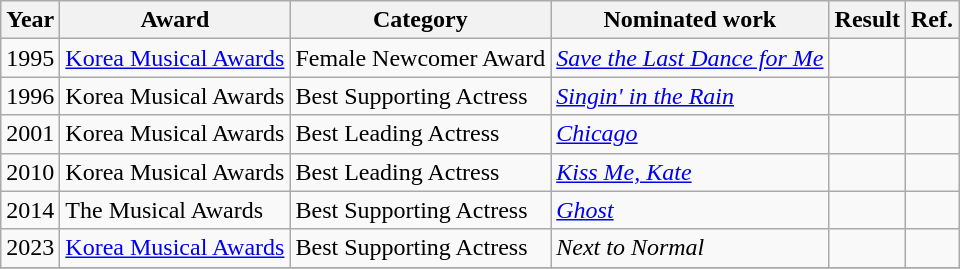<table class="wikitable">
<tr>
<th>Year</th>
<th>Award</th>
<th>Category</th>
<th>Nominated work</th>
<th>Result</th>
<th>Ref.</th>
</tr>
<tr>
<td>1995</td>
<td><a href='#'>Korea Musical Awards</a></td>
<td>Female Newcomer Award</td>
<td><em><a href='#'>Save the Last Dance for Me</a></em></td>
<td></td>
<td></td>
</tr>
<tr>
<td>1996</td>
<td>Korea Musical Awards</td>
<td>Best Supporting Actress</td>
<td><em><a href='#'>Singin' in the Rain</a></em></td>
<td></td>
<td></td>
</tr>
<tr>
<td>2001</td>
<td>Korea Musical Awards</td>
<td>Best Leading Actress</td>
<td><em><a href='#'>Chicago</a></em></td>
<td></td>
<td></td>
</tr>
<tr>
<td>2010</td>
<td>Korea Musical Awards</td>
<td>Best Leading Actress</td>
<td><em><a href='#'>Kiss Me, Kate</a></em></td>
<td></td>
<td></td>
</tr>
<tr>
<td>2014</td>
<td>The Musical Awards</td>
<td>Best Supporting Actress</td>
<td><em><a href='#'>Ghost</a></em></td>
<td></td>
<td></td>
</tr>
<tr>
<td>2023</td>
<td><a href='#'>Korea Musical Awards</a></td>
<td>Best Supporting Actress</td>
<td><em>Next to Normal</em></td>
<td></td>
<td></td>
</tr>
<tr>
</tr>
</table>
